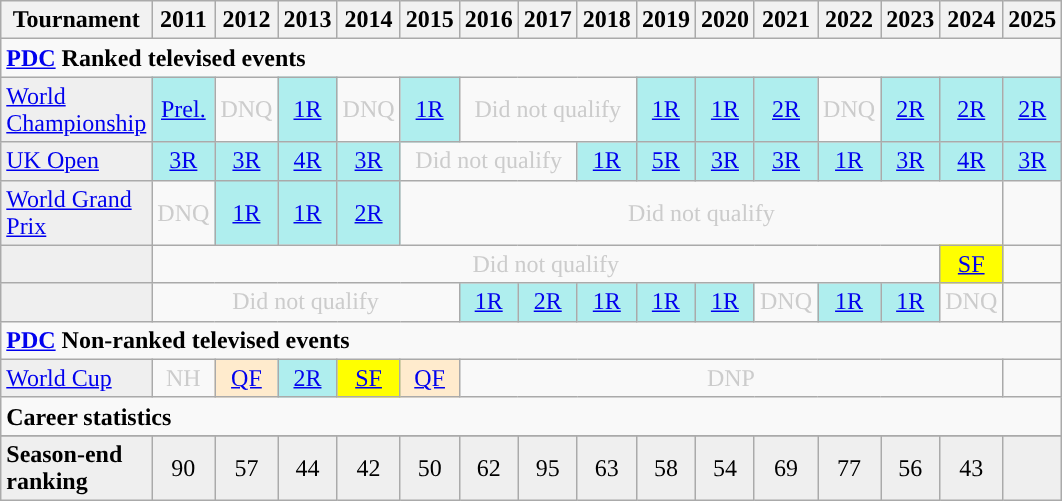<table class="wikitable" style="width:20%; margin:0">
<tr>
<th>Tournament</th>
<th>2011</th>
<th>2012</th>
<th>2013</th>
<th>2014</th>
<th>2015</th>
<th>2016</th>
<th>2017</th>
<th>2018</th>
<th>2019</th>
<th>2020</th>
<th>2021</th>
<th>2022</th>
<th>2023</th>
<th>2024</th>
<th>2025</th>
</tr>
<tr>
<td colspan="25" align="left"><strong><a href='#'>PDC</a> Ranked televised events</strong></td>
</tr>
<tr>
<td style="background:#efefef;"><a href='#'>World Championship</a></td>
<td style="text-align:center; background:#afeeee;"><a href='#'>Prel.</a></td>
<td style="text-align:center; color:#ccc;">DNQ</td>
<td style="text-align:center; background:#afeeee;"><a href='#'>1R</a></td>
<td style="text-align:center; color:#ccc;">DNQ</td>
<td style="text-align:center; background:#afeeee;"><a href='#'>1R</a></td>
<td colspan="3" style="text-align:center; color:#ccc;">Did not qualify</td>
<td style="text-align:center; background:#afeeee;"><a href='#'>1R</a></td>
<td style="text-align:center; background:#afeeee;"><a href='#'>1R</a></td>
<td style="text-align:center; background:#afeeee;"><a href='#'>2R</a></td>
<td style="text-align:center; color:#ccc;">DNQ</td>
<td style="text-align:center; background:#afeeee;"><a href='#'>2R</a></td>
<td style="text-align:center; background:#afeeee;"><a href='#'>2R</a></td>
<td style="text-align:center; background:#afeeee;"><a href='#'>2R</a></td>
</tr>
<tr>
<td style="background:#efefef;"><a href='#'>UK Open</a></td>
<td style="text-align:center; background:#afeeee;"><a href='#'>3R</a></td>
<td style="text-align:center; background:#afeeee;"><a href='#'>3R</a></td>
<td style="text-align:center; background:#afeeee;"><a href='#'>4R</a></td>
<td style="text-align:center; background:#afeeee;"><a href='#'>3R</a></td>
<td colspan="3" style="text-align:center; color:#ccc;">Did not qualify</td>
<td style="text-align:center; background:#afeeee;"><a href='#'>1R</a></td>
<td style="text-align:center; background:#afeeee;"><a href='#'>5R</a></td>
<td style="text-align:center; background:#afeeee;"><a href='#'>3R</a></td>
<td style="text-align:center; background:#afeeee;"><a href='#'>3R</a></td>
<td style="text-align:center; background:#afeeee;"><a href='#'>1R</a></td>
<td style="text-align:center; background:#afeeee;"><a href='#'>3R</a></td>
<td style="text-align:center; background:#afeeee;"><a href='#'>4R</a></td>
<td style="text-align:center; background:#afeeee;"><a href='#'>3R</a></td>
</tr>
<tr>
<td style="background:#efefef;"><a href='#'>World Grand Prix</a></td>
<td style="text-align:center; color:#ccc;">DNQ</td>
<td style="text-align:center; background:#afeeee;"><a href='#'>1R</a></td>
<td style="text-align:center; background:#afeeee;"><a href='#'>1R</a></td>
<td style="text-align:center; background:#afeeee;"><a href='#'>2R</a></td>
<td colspan="10" style="text-align:center; color:#ccc;">Did not qualify</td>
<td></td>
</tr>
<tr>
<td style="background:#efefef;"></td>
<td colspan="13" style="text-align:center; color:#ccc;">Did not qualify</td>
<td style="text-align:center; background:yellow;"><a href='#'>SF</a></td>
<td></td>
</tr>
<tr>
<td style="background:#efefef;"></td>
<td colspan="5" style="text-align:center; color:#ccc;">Did not qualify</td>
<td style="text-align:center; background:#afeeee;"><a href='#'>1R</a></td>
<td style="text-align:center; background:#afeeee;"><a href='#'>2R</a></td>
<td style="text-align:center; background:#afeeee;"><a href='#'>1R</a></td>
<td style="text-align:center; background:#afeeee;"><a href='#'>1R</a></td>
<td style="text-align:center; background:#afeeee;"><a href='#'>1R</a></td>
<td style="text-align:center; color:#ccc;">DNQ</td>
<td style="text-align:center; background:#afeeee;"><a href='#'>1R</a></td>
<td style="text-align:center; background:#afeeee;"><a href='#'>1R</a></td>
<td style="text-align:center; color:#ccc;">DNQ</td>
<td></td>
</tr>
<tr>
<td colspan="25" align="left"><strong><a href='#'>PDC</a> Non-ranked televised events</strong></td>
</tr>
<tr>
<td style="background:#efefef;"><a href='#'>World Cup</a></td>
<td style="text-align:center; color:#ccc;">NH</td>
<td style="text-align:center; background:#ffebcd;"><a href='#'>QF</a></td>
<td style="text-align:center; background:#afeeee;"><a href='#'>2R</a></td>
<td style="text-align:center; background:yellow;"><a href='#'>SF</a></td>
<td style="text-align:center; background:#ffebcd;"><a href='#'>QF</a></td>
<td colspan="9" style="text-align:center; color:#ccc;">DNP</td>
<td></td>
</tr>
<tr>
<td colspan="20" align="left"><strong>Career statistics</strong></td>
</tr>
<tr>
</tr>
<tr bgcolor="efefef">
<td align="left"><strong>Season-end ranking</strong></td>
<td style="text-align:center;">90</td>
<td style="text-align:center;">57</td>
<td style="text-align:center;">44</td>
<td style="text-align:center;">42</td>
<td style="text-align:center;">50</td>
<td style="text-align:center;">62</td>
<td style="text-align:center;">95</td>
<td style="text-align:center;">63</td>
<td style="text-align:center;">58</td>
<td style="text-align:center;">54</td>
<td style="text-align:center;">69</td>
<td style="text-align:center;">77</td>
<td style="text-align:center;">56</td>
<td style="text-align:center;">43</td>
<td></td>
</tr>
</table>
